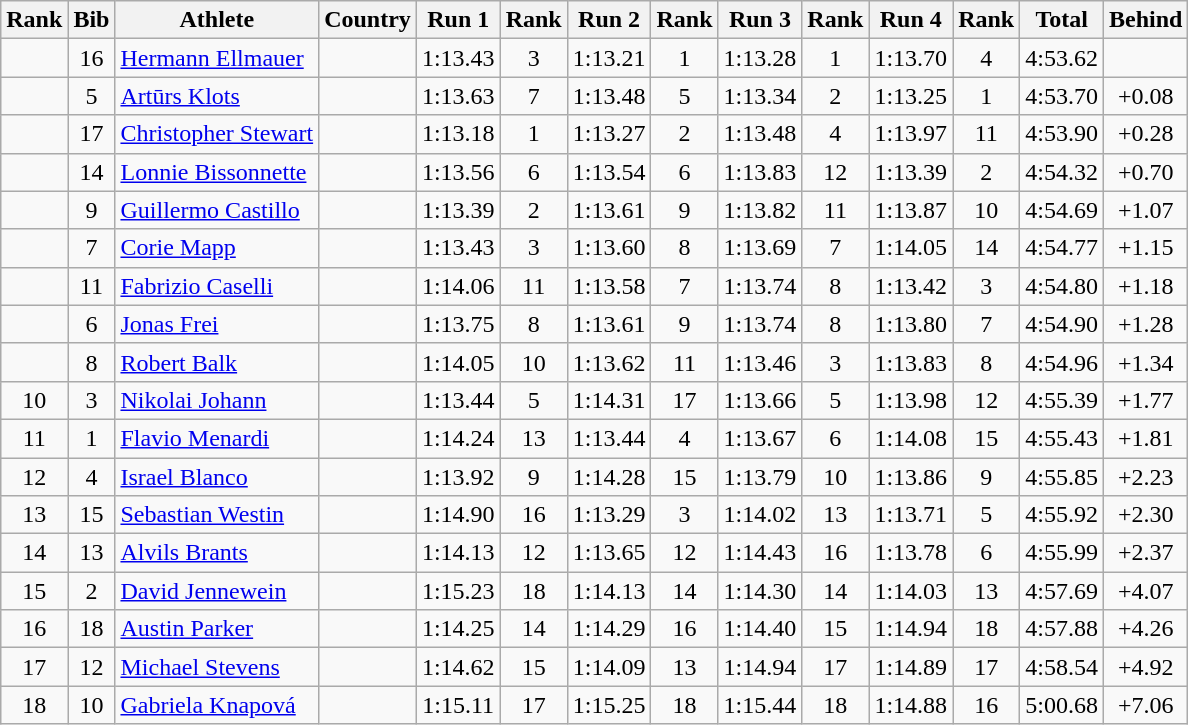<table class="wikitable sortable" style="text-align:center">
<tr>
<th>Rank</th>
<th>Bib</th>
<th>Athlete</th>
<th>Country</th>
<th>Run 1</th>
<th>Rank</th>
<th>Run 2</th>
<th>Rank</th>
<th>Run 3</th>
<th>Rank</th>
<th>Run 4</th>
<th>Rank</th>
<th>Total</th>
<th>Behind</th>
</tr>
<tr>
<td></td>
<td>16</td>
<td align=left><a href='#'>Hermann Ellmauer</a></td>
<td align=left></td>
<td>1:13.43</td>
<td>3</td>
<td>1:13.21</td>
<td>1</td>
<td>1:13.28</td>
<td>1</td>
<td>1:13.70</td>
<td>4</td>
<td>4:53.62</td>
<td></td>
</tr>
<tr>
<td></td>
<td>5</td>
<td align=left><a href='#'>Artūrs Klots</a></td>
<td align=left></td>
<td>1:13.63</td>
<td>7</td>
<td>1:13.48</td>
<td>5</td>
<td>1:13.34</td>
<td>2</td>
<td>1:13.25</td>
<td>1</td>
<td>4:53.70</td>
<td>+0.08</td>
</tr>
<tr>
<td></td>
<td>17</td>
<td align=left><a href='#'>Christopher Stewart</a></td>
<td align=left></td>
<td>1:13.18</td>
<td>1</td>
<td>1:13.27</td>
<td>2</td>
<td>1:13.48</td>
<td>4</td>
<td>1:13.97</td>
<td>11</td>
<td>4:53.90</td>
<td>+0.28</td>
</tr>
<tr>
<td></td>
<td>14</td>
<td align=left><a href='#'>Lonnie Bissonnette</a></td>
<td align=left></td>
<td>1:13.56</td>
<td>6</td>
<td>1:13.54</td>
<td>6</td>
<td>1:13.83</td>
<td>12</td>
<td>1:13.39</td>
<td>2</td>
<td>4:54.32</td>
<td>+0.70</td>
</tr>
<tr>
<td></td>
<td>9</td>
<td align=left><a href='#'>Guillermo Castillo</a></td>
<td align=left></td>
<td>1:13.39</td>
<td>2</td>
<td>1:13.61</td>
<td>9</td>
<td>1:13.82</td>
<td>11</td>
<td>1:13.87</td>
<td>10</td>
<td>4:54.69</td>
<td>+1.07</td>
</tr>
<tr>
<td></td>
<td>7</td>
<td align=left><a href='#'>Corie Mapp</a></td>
<td align=left></td>
<td>1:13.43</td>
<td>3</td>
<td>1:13.60</td>
<td>8</td>
<td>1:13.69</td>
<td>7</td>
<td>1:14.05</td>
<td>14</td>
<td>4:54.77</td>
<td>+1.15</td>
</tr>
<tr>
<td></td>
<td>11</td>
<td align=left><a href='#'>Fabrizio Caselli</a></td>
<td align=left></td>
<td>1:14.06</td>
<td>11</td>
<td>1:13.58</td>
<td>7</td>
<td>1:13.74</td>
<td>8</td>
<td>1:13.42</td>
<td>3</td>
<td>4:54.80</td>
<td>+1.18</td>
</tr>
<tr>
<td></td>
<td>6</td>
<td align=left><a href='#'>Jonas Frei</a></td>
<td align=left></td>
<td>1:13.75</td>
<td>8</td>
<td>1:13.61</td>
<td>9</td>
<td>1:13.74</td>
<td>8</td>
<td>1:13.80</td>
<td>7</td>
<td>4:54.90</td>
<td>+1.28</td>
</tr>
<tr>
<td></td>
<td>8</td>
<td align=left><a href='#'>Robert Balk</a></td>
<td align=left></td>
<td>1:14.05</td>
<td>10</td>
<td>1:13.62</td>
<td>11</td>
<td>1:13.46</td>
<td>3</td>
<td>1:13.83</td>
<td>8</td>
<td>4:54.96</td>
<td>+1.34</td>
</tr>
<tr>
<td>10</td>
<td>3</td>
<td align=left><a href='#'>Nikolai Johann</a></td>
<td align=left></td>
<td>1:13.44</td>
<td>5</td>
<td>1:14.31</td>
<td>17</td>
<td>1:13.66</td>
<td>5</td>
<td>1:13.98</td>
<td>12</td>
<td>4:55.39</td>
<td>+1.77</td>
</tr>
<tr>
<td>11</td>
<td>1</td>
<td align=left><a href='#'>Flavio Menardi</a></td>
<td align=left></td>
<td>1:14.24</td>
<td>13</td>
<td>1:13.44</td>
<td>4</td>
<td>1:13.67</td>
<td>6</td>
<td>1:14.08</td>
<td>15</td>
<td>4:55.43</td>
<td>+1.81</td>
</tr>
<tr>
<td>12</td>
<td>4</td>
<td align=left><a href='#'>Israel Blanco</a></td>
<td align=left></td>
<td>1:13.92</td>
<td>9</td>
<td>1:14.28</td>
<td>15</td>
<td>1:13.79</td>
<td>10</td>
<td>1:13.86</td>
<td>9</td>
<td>4:55.85</td>
<td>+2.23</td>
</tr>
<tr>
<td>13</td>
<td>15</td>
<td align=left><a href='#'>Sebastian Westin</a></td>
<td align=left></td>
<td>1:14.90</td>
<td>16</td>
<td>1:13.29</td>
<td>3</td>
<td>1:14.02</td>
<td>13</td>
<td>1:13.71</td>
<td>5</td>
<td>4:55.92</td>
<td>+2.30</td>
</tr>
<tr>
<td>14</td>
<td>13</td>
<td align=left><a href='#'>Alvils Brants</a></td>
<td align=left></td>
<td>1:14.13</td>
<td>12</td>
<td>1:13.65</td>
<td>12</td>
<td>1:14.43</td>
<td>16</td>
<td>1:13.78</td>
<td>6</td>
<td>4:55.99</td>
<td>+2.37</td>
</tr>
<tr>
<td>15</td>
<td>2</td>
<td align=left><a href='#'>David Jennewein</a></td>
<td align=left></td>
<td>1:15.23</td>
<td>18</td>
<td>1:14.13</td>
<td>14</td>
<td>1:14.30</td>
<td>14</td>
<td>1:14.03</td>
<td>13</td>
<td>4:57.69</td>
<td>+4.07</td>
</tr>
<tr>
<td>16</td>
<td>18</td>
<td align=left><a href='#'>Austin Parker</a></td>
<td align=left></td>
<td>1:14.25</td>
<td>14</td>
<td>1:14.29</td>
<td>16</td>
<td>1:14.40</td>
<td>15</td>
<td>1:14.94</td>
<td>18</td>
<td>4:57.88</td>
<td>+4.26</td>
</tr>
<tr>
<td>17</td>
<td>12</td>
<td align=left><a href='#'>Michael Stevens</a></td>
<td align=left></td>
<td>1:14.62</td>
<td>15</td>
<td>1:14.09</td>
<td>13</td>
<td>1:14.94</td>
<td>17</td>
<td>1:14.89</td>
<td>17</td>
<td>4:58.54</td>
<td>+4.92</td>
</tr>
<tr>
<td>18</td>
<td>10</td>
<td align=left><a href='#'>Gabriela Knapová</a></td>
<td align=left></td>
<td>1:15.11</td>
<td>17</td>
<td>1:15.25</td>
<td>18</td>
<td>1:15.44</td>
<td>18</td>
<td>1:14.88</td>
<td>16</td>
<td>5:00.68</td>
<td>+7.06</td>
</tr>
</table>
